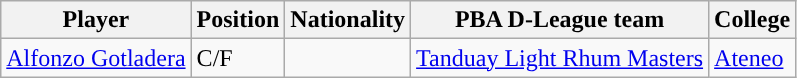<table class="wikitable sortable sortable">
<tr>
<th>Player</th>
<th>Position</th>
<th>Nationality</th>
<th>PBA D-League team</th>
<th>College</th>
</tr>
<tr>
<td><a href='#'>Alfonzo Gotladera</a></td>
<td>C/F</td>
<td></td>
<td><a href='#'>Tanduay Light Rhum Masters</a></td>
<td><a href='#'>Ateneo</a></td>
</tr>
</table>
